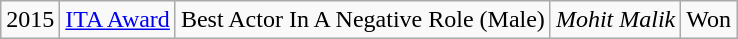<table class="wikitable sortable">
<tr>
<td>2015</td>
<td><a href='#'>ITA Award</a></td>
<td>Best Actor In A Negative Role (Male)</td>
<td><em>Mohit Malik</em></td>
<td>Won</td>
</tr>
</table>
